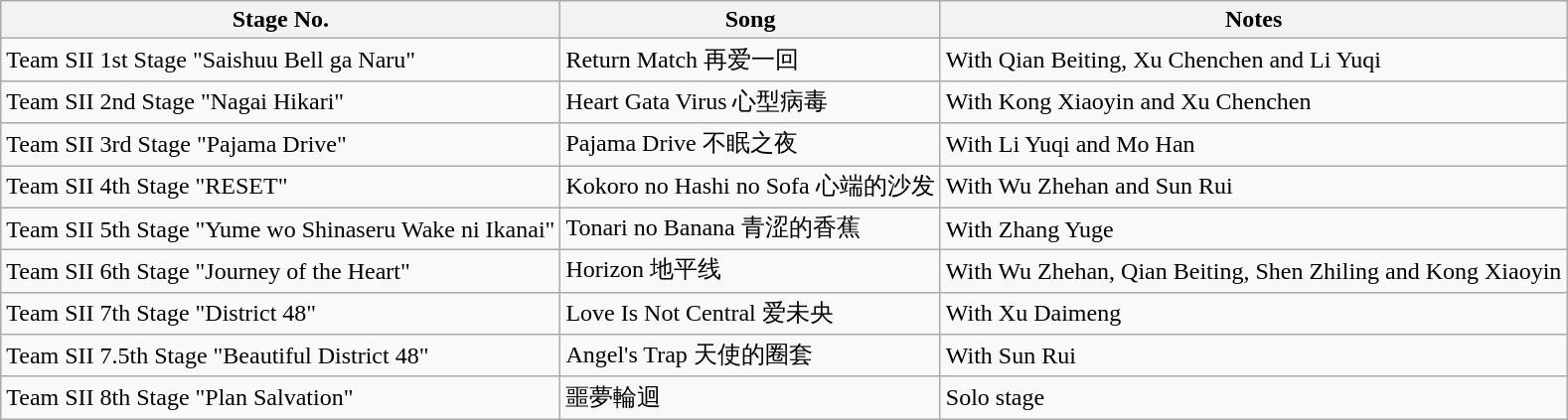<table class="wikitable">
<tr>
<th>Stage No.</th>
<th>Song</th>
<th>Notes</th>
</tr>
<tr>
<td>Team SII 1st Stage "Saishuu Bell ga Naru"</td>
<td>Return Match 再爱一回</td>
<td>With Qian Beiting, Xu Chenchen and Li Yuqi</td>
</tr>
<tr>
<td>Team SII 2nd Stage "Nagai Hikari"</td>
<td>Heart Gata Virus 心型病毒</td>
<td>With Kong Xiaoyin and Xu Chenchen</td>
</tr>
<tr>
<td>Team SII 3rd Stage "Pajama Drive"</td>
<td>Pajama Drive 不眠之夜</td>
<td>With Li Yuqi and Mo Han</td>
</tr>
<tr>
<td>Team SII 4th Stage "RESET"</td>
<td>Kokoro no Hashi no Sofa 心端的沙发</td>
<td>With Wu Zhehan and Sun Rui</td>
</tr>
<tr>
<td>Team SII 5th Stage "Yume wo Shinaseru Wake ni Ikanai"</td>
<td>Tonari no Banana 青涩的香蕉</td>
<td>With Zhang Yuge</td>
</tr>
<tr>
<td>Team SII 6th Stage "Journey of the Heart"</td>
<td>Horizon 地平线</td>
<td>With Wu Zhehan, Qian Beiting, Shen Zhiling and Kong Xiaoyin</td>
</tr>
<tr>
<td>Team SII 7th Stage "District 48"</td>
<td>Love Is Not Central 爱未央</td>
<td>With Xu Daimeng</td>
</tr>
<tr>
<td>Team SII 7.5th Stage "Beautiful District 48"</td>
<td>Angel's Trap 天使的圈套</td>
<td>With Sun Rui</td>
</tr>
<tr>
<td>Team SII 8th Stage "Plan Salvation"</td>
<td>噩夢輪迴</td>
<td>Solo stage</td>
</tr>
</table>
